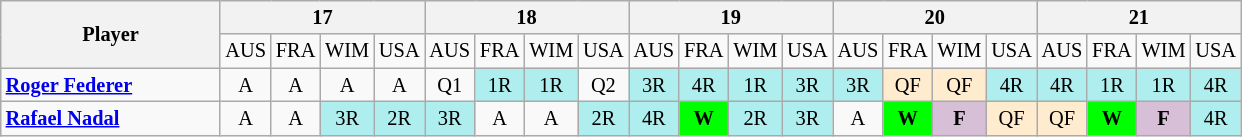<table class=wikitable style=text-align:center;font-size:85%>
<tr>
<th rowspan="2" style="width:140px;">Player</th>
<th colspan=4>17</th>
<th colspan=4>18</th>
<th colspan=4>19</th>
<th colspan=4>20</th>
<th colspan=4>21</th>
</tr>
<tr>
<td>AUS</td>
<td>FRA</td>
<td>WIM</td>
<td>USA</td>
<td>AUS</td>
<td>FRA</td>
<td>WIM</td>
<td>USA</td>
<td>AUS</td>
<td>FRA</td>
<td>WIM</td>
<td>USA</td>
<td>AUS</td>
<td>FRA</td>
<td>WIM</td>
<td>USA</td>
<td>AUS</td>
<td>FRA</td>
<td>WIM</td>
<td>USA</td>
</tr>
<tr>
<td align=left> <strong><a href='#'>Roger Federer</a></strong></td>
<td>A</td>
<td>A</td>
<td>A</td>
<td>A</td>
<td>Q1</td>
<td style="background:#afeeee;">1R</td>
<td style="background:#afeeee;">1R</td>
<td>Q2</td>
<td style="background:#afeeee;">3R</td>
<td style="background:#afeeee;">4R</td>
<td style="background:#afeeee;">1R</td>
<td style="background:#afeeee;">3R</td>
<td style="background:#afeeee;">3R</td>
<td style="background:#ffebcd;">QF</td>
<td style="background:#ffebcd;">QF</td>
<td style="background:#afeeee;">4R</td>
<td style="background:#afeeee;">4R</td>
<td style="background:#afeeee;">1R</td>
<td style="background:#afeeee;">1R</td>
<td style="background:#afeeee;">4R</td>
</tr>
<tr>
<td align=left> <strong><a href='#'>Rafael Nadal</a></strong></td>
<td>A</td>
<td>A</td>
<td style="background:#afeeee;">3R</td>
<td style="background:#afeeee;">2R</td>
<td style="background:#afeeee;">3R</td>
<td>A</td>
<td>A</td>
<td style="background:#afeeee;">2R</td>
<td style="background:#afeeee;">4R</td>
<td bgcolor=lime><strong>W</strong></td>
<td style="background:#afeeee;">2R</td>
<td style="background:#afeeee;">3R</td>
<td>A</td>
<td bgcolor=lime><strong>W</strong></td>
<td style="background:thistle;"><strong>F</strong></td>
<td style="background:#ffebcd;">QF</td>
<td style="background:#ffebcd;">QF</td>
<td bgcolor=lime><strong>W</strong></td>
<td style="background:thistle;"><strong>F</strong></td>
<td style="background:#afeeee;">4R</td>
</tr>
</table>
